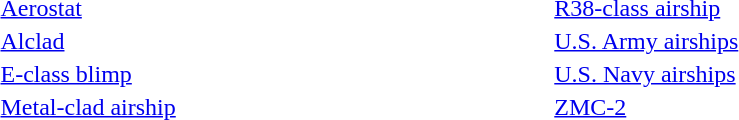<table style="width: 60%; border: none; text-align: left;">
<tr>
<td><a href='#'>Aerostat</a></td>
<td><a href='#'>R38-class airship</a></td>
</tr>
<tr>
<td><a href='#'>Alclad</a></td>
<td><a href='#'>U.S. Army airships</a></td>
</tr>
<tr>
<td><a href='#'>E-class blimp</a></td>
<td><a href='#'>U.S. Navy airships</a></td>
</tr>
<tr>
<td><a href='#'>Metal-clad airship</a></td>
<td><a href='#'>ZMC-2</a></td>
</tr>
</table>
